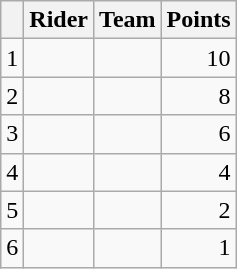<table class="wikitable">
<tr>
<th></th>
<th>Rider</th>
<th>Team</th>
<th>Points</th>
</tr>
<tr>
<td>1</td>
<td></td>
<td></td>
<td align=right>10</td>
</tr>
<tr>
<td>2</td>
<td></td>
<td></td>
<td align=right>8</td>
</tr>
<tr>
<td>3</td>
<td></td>
<td></td>
<td align=right>6</td>
</tr>
<tr>
<td>4</td>
<td></td>
<td></td>
<td align=right>4</td>
</tr>
<tr>
<td>5</td>
<td></td>
<td></td>
<td align=right>2</td>
</tr>
<tr>
<td>6</td>
<td></td>
<td></td>
<td align=right>1</td>
</tr>
</table>
